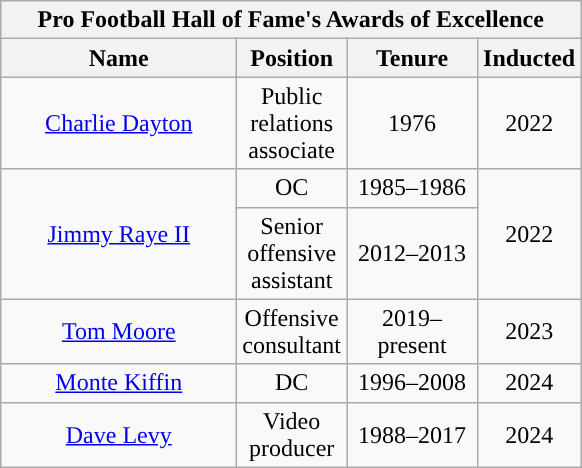<table class="wikitable" style="text-align:center">
<tr>
<th colspan="4">Pro Football Hall of Fame's Awards of Excellence</th>
</tr>
<tr>
<th style="width:150px;">Name</th>
<th style="width:40px;">Position</th>
<th style="width:80px;">Tenure</th>
<th style="width:40px;">Inducted</th>
</tr>
<tr>
<td><a href='#'>Charlie Dayton</a></td>
<td>Public relations associate</td>
<td>1976</td>
<td>2022</td>
</tr>
<tr>
<td rowspan=2><a href='#'>Jimmy Raye II</a></td>
<td>OC</td>
<td>1985–1986</td>
<td rowspan=2>2022</td>
</tr>
<tr>
<td>Senior offensive assistant</td>
<td>2012–2013</td>
</tr>
<tr>
<td><a href='#'>Tom Moore</a></td>
<td>Offensive consultant</td>
<td>2019–present</td>
<td>2023</td>
</tr>
<tr>
<td><a href='#'>Monte Kiffin</a></td>
<td>DC</td>
<td>1996–2008</td>
<td>2024</td>
</tr>
<tr>
<td><a href='#'>Dave Levy</a></td>
<td>Video producer</td>
<td>1988–2017</td>
<td>2024</td>
</tr>
</table>
